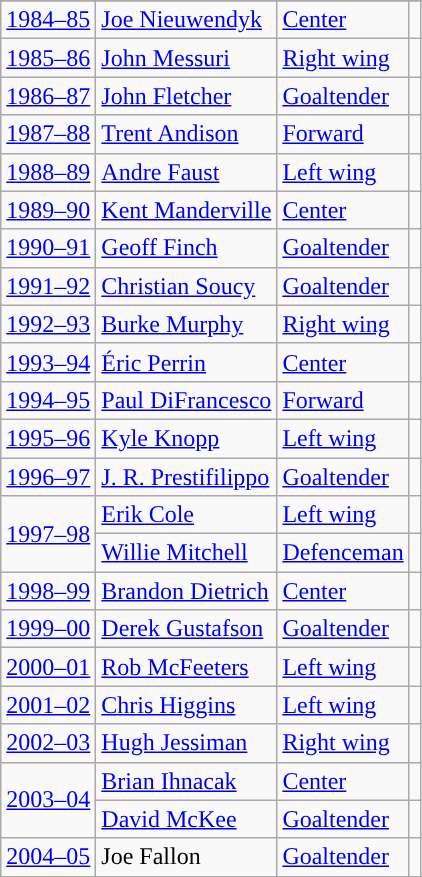<table class="wikitable sortable">
<tr>
</tr>
<tr>
<td><a href='#'>1984–85</a></td>
<td><a href='#'>Joe Nieuwendyk</a></td>
<td><a href='#'>Center</a></td>
<td><strong><a href='#'></a></strong></td>
</tr>
<tr>
<td><a href='#'>1985–86</a></td>
<td><a href='#'>John Messuri</a></td>
<td><a href='#'>Right wing</a></td>
<td><strong><a href='#'></a></strong></td>
</tr>
<tr>
<td><a href='#'>1986–87</a></td>
<td><a href='#'>John Fletcher</a></td>
<td><a href='#'>Goaltender</a></td>
<td><strong><a href='#'></a></strong></td>
</tr>
<tr>
<td><a href='#'>1987–88</a></td>
<td><a href='#'>Trent Andison</a></td>
<td><a href='#'>Forward</a></td>
<td><strong><a href='#'></a></strong></td>
</tr>
<tr>
<td><a href='#'>1988–89</a></td>
<td><a href='#'>Andre Faust</a></td>
<td><a href='#'>Left wing</a></td>
<td><strong><a href='#'></a></strong></td>
</tr>
<tr>
<td><a href='#'>1989–90</a></td>
<td><a href='#'>Kent Manderville</a></td>
<td><a href='#'>Center</a></td>
<td><strong><a href='#'></a></strong></td>
</tr>
<tr>
<td><a href='#'>1990–91</a></td>
<td><a href='#'>Geoff Finch</a></td>
<td><a href='#'>Goaltender</a></td>
<td><strong><a href='#'></a></strong></td>
</tr>
<tr>
<td><a href='#'>1991–92</a></td>
<td><a href='#'>Christian Soucy</a></td>
<td><a href='#'>Goaltender</a></td>
<td><strong><a href='#'></a></strong></td>
</tr>
<tr>
<td><a href='#'>1992–93</a></td>
<td><a href='#'>Burke Murphy</a></td>
<td><a href='#'>Right wing</a></td>
<td><strong><a href='#'></a></strong></td>
</tr>
<tr>
<td><a href='#'>1993–94</a></td>
<td><a href='#'>Éric Perrin</a></td>
<td><a href='#'>Center</a></td>
<td><strong><a href='#'></a></strong></td>
</tr>
<tr>
<td><a href='#'>1994–95</a></td>
<td><a href='#'>Paul DiFrancesco</a></td>
<td><a href='#'>Forward</a></td>
<td><strong><a href='#'></a></strong></td>
</tr>
<tr>
<td><a href='#'>1995–96</a></td>
<td><a href='#'>Kyle Knopp</a></td>
<td><a href='#'>Left wing</a></td>
<td><strong><a href='#'></a></strong></td>
</tr>
<tr>
<td><a href='#'>1996–97</a></td>
<td><a href='#'>J. R. Prestifilippo</a></td>
<td><a href='#'>Goaltender</a></td>
<td><strong><a href='#'></a></strong></td>
</tr>
<tr>
<td rowspan=2><a href='#'>1997–98</a></td>
<td><a href='#'>Erik Cole</a></td>
<td><a href='#'>Left wing</a></td>
<td><strong><a href='#'></a></strong></td>
</tr>
<tr>
<td><a href='#'>Willie Mitchell</a></td>
<td><a href='#'>Defenceman</a></td>
<td><strong><a href='#'></a></strong></td>
</tr>
<tr>
<td><a href='#'>1998–99</a></td>
<td><a href='#'>Brandon Dietrich</a></td>
<td><a href='#'>Center</a></td>
<td><strong><a href='#'></a></strong></td>
</tr>
<tr>
<td><a href='#'>1999–00</a></td>
<td><a href='#'>Derek Gustafson</a></td>
<td><a href='#'>Goaltender</a></td>
<td><strong><a href='#'></a></strong></td>
</tr>
<tr>
<td><a href='#'>2000–01</a></td>
<td><a href='#'>Rob McFeeters</a></td>
<td><a href='#'>Left wing</a></td>
<td><strong><a href='#'></a></strong></td>
</tr>
<tr>
<td><a href='#'>2001–02</a></td>
<td><a href='#'>Chris Higgins</a></td>
<td><a href='#'>Left wing</a></td>
<td><strong><a href='#'></a></strong></td>
</tr>
<tr>
<td><a href='#'>2002–03</a></td>
<td><a href='#'>Hugh Jessiman</a></td>
<td><a href='#'>Right wing</a></td>
<td><strong><a href='#'></a></strong></td>
</tr>
<tr>
<td rowspan=2><a href='#'>2003–04</a></td>
<td><a href='#'>Brian Ihnacak</a></td>
<td><a href='#'>Center</a></td>
<td><strong><a href='#'></a></strong></td>
</tr>
<tr>
<td><a href='#'>David McKee</a></td>
<td><a href='#'>Goaltender</a></td>
<td><strong><a href='#'></a></strong></td>
</tr>
<tr>
<td><a href='#'>2004–05</a></td>
<td>Joe Fallon</td>
<td><a href='#'>Goaltender</a></td>
<td><strong><a href='#'></a></strong></td>
</tr>
<tr>
</tr>
</table>
